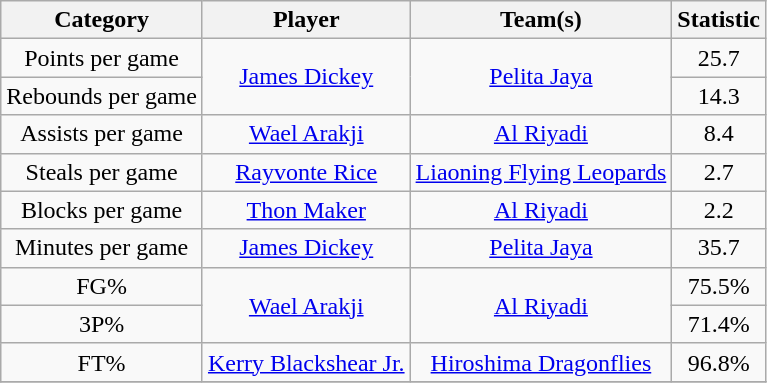<table class="wikitable" style="text-align:center">
<tr>
<th>Category</th>
<th>Player</th>
<th>Team(s)</th>
<th>Statistic</th>
</tr>
<tr>
<td>Points per game</td>
<td rowspan="2"><a href='#'>James Dickey</a></td>
<td rowspan="2"><a href='#'>Pelita Jaya</a></td>
<td>25.7</td>
</tr>
<tr>
<td>Rebounds per game</td>
<td>14.3</td>
</tr>
<tr>
<td>Assists per game</td>
<td><a href='#'>Wael Arakji</a></td>
<td><a href='#'>Al Riyadi</a></td>
<td>8.4</td>
</tr>
<tr>
<td>Steals per game</td>
<td><a href='#'>Rayvonte Rice</a></td>
<td><a href='#'>Liaoning Flying Leopards</a></td>
<td>2.7</td>
</tr>
<tr>
<td>Blocks per game</td>
<td><a href='#'>Thon Maker</a></td>
<td><a href='#'>Al Riyadi</a></td>
<td>2.2</td>
</tr>
<tr>
<td>Minutes per game</td>
<td><a href='#'>James Dickey</a></td>
<td><a href='#'>Pelita Jaya</a></td>
<td>35.7</td>
</tr>
<tr>
<td>FG%</td>
<td rowspan="2"><a href='#'>Wael Arakji</a></td>
<td rowspan="2"><a href='#'>Al Riyadi</a></td>
<td>75.5%</td>
</tr>
<tr>
<td>3P%</td>
<td>71.4%</td>
</tr>
<tr>
<td>FT%</td>
<td><a href='#'>Kerry Blackshear Jr.</a></td>
<td><a href='#'>Hiroshima Dragonflies</a></td>
<td>96.8%</td>
</tr>
<tr>
</tr>
</table>
